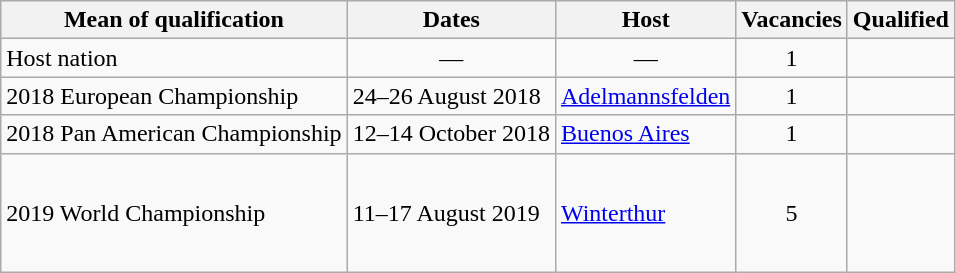<table class="wikitable">
<tr>
<th>Mean of qualification</th>
<th>Dates</th>
<th>Host</th>
<th>Vacancies</th>
<th>Qualified</th>
</tr>
<tr>
<td>Host nation</td>
<td align=center>—</td>
<td align=center>—</td>
<td align=center>1</td>
<td></td>
</tr>
<tr>
<td>2018 European Championship <a href='#'></a></td>
<td>24–26 August 2018</td>
<td> <a href='#'>Adelmannsfelden</a></td>
<td align=center>1</td>
<td></td>
</tr>
<tr>
<td>2018 Pan American Championship <a href='#'></a></td>
<td>12–14 October 2018</td>
<td> <a href='#'>Buenos Aires</a></td>
<td align=center>1</td>
<td></td>
</tr>
<tr>
<td>2019 World Championship <a href='#'></a></td>
<td>11–17 August 2019</td>
<td> <a href='#'>Winterthur</a></td>
<td align=center>5</td>
<td><br><br><br><br></td>
</tr>
</table>
